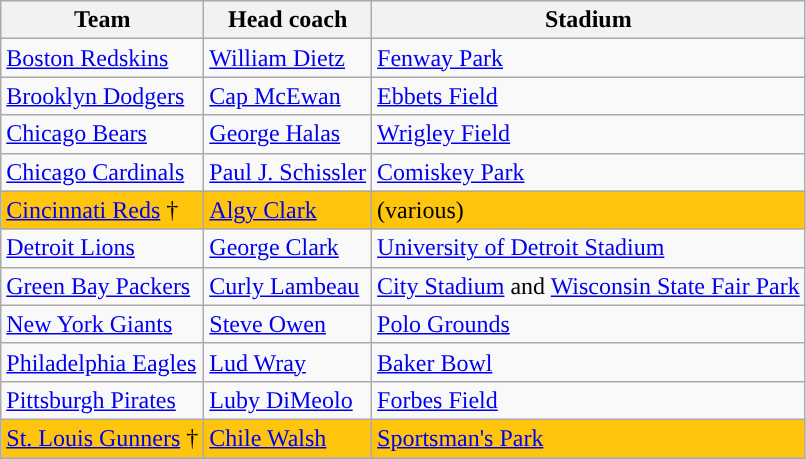<table class="wikitable">
<tr>
<th>Team</th>
<th>Head coach</th>
<th>Stadium</th>
</tr>
<tr>
<td><a href='#'>Boston Redskins</a></td>
<td><a href='#'>William Dietz</a></td>
<td><a href='#'>Fenway Park</a></td>
</tr>
<tr>
<td><a href='#'>Brooklyn Dodgers</a></td>
<td><a href='#'>Cap McEwan</a></td>
<td><a href='#'>Ebbets Field</a></td>
</tr>
<tr>
<td><a href='#'>Chicago Bears</a></td>
<td><a href='#'>George Halas</a></td>
<td><a href='#'>Wrigley Field</a></td>
</tr>
<tr>
<td><a href='#'>Chicago Cardinals</a></td>
<td><a href='#'>Paul J. Schissler</a></td>
<td><a href='#'>Comiskey Park</a></td>
</tr>
<tr style="background-color:#FFC40C">
<td><a href='#'>Cincinnati Reds</a> †</td>
<td><a href='#'>Algy Clark</a></td>
<td>(various)</td>
</tr>
<tr>
<td><a href='#'>Detroit Lions</a></td>
<td><a href='#'>George Clark</a></td>
<td><a href='#'>University of Detroit Stadium</a></td>
</tr>
<tr>
<td><a href='#'>Green Bay Packers</a></td>
<td><a href='#'>Curly Lambeau</a></td>
<td><a href='#'>City Stadium</a> and <a href='#'>Wisconsin State Fair Park</a></td>
</tr>
<tr>
<td><a href='#'>New York Giants</a></td>
<td><a href='#'>Steve Owen</a></td>
<td><a href='#'>Polo Grounds</a></td>
</tr>
<tr>
<td><a href='#'>Philadelphia Eagles</a></td>
<td><a href='#'>Lud Wray</a></td>
<td><a href='#'>Baker Bowl</a></td>
</tr>
<tr>
<td><a href='#'>Pittsburgh Pirates</a></td>
<td><a href='#'>Luby DiMeolo</a></td>
<td><a href='#'>Forbes Field</a></td>
</tr>
<tr style="background-color:#FFC40C">
<td><a href='#'>St. Louis Gunners</a> †</td>
<td><a href='#'>Chile Walsh</a></td>
<td><a href='#'>Sportsman's Park</a></td>
</tr>
<tr>
</tr>
</table>
